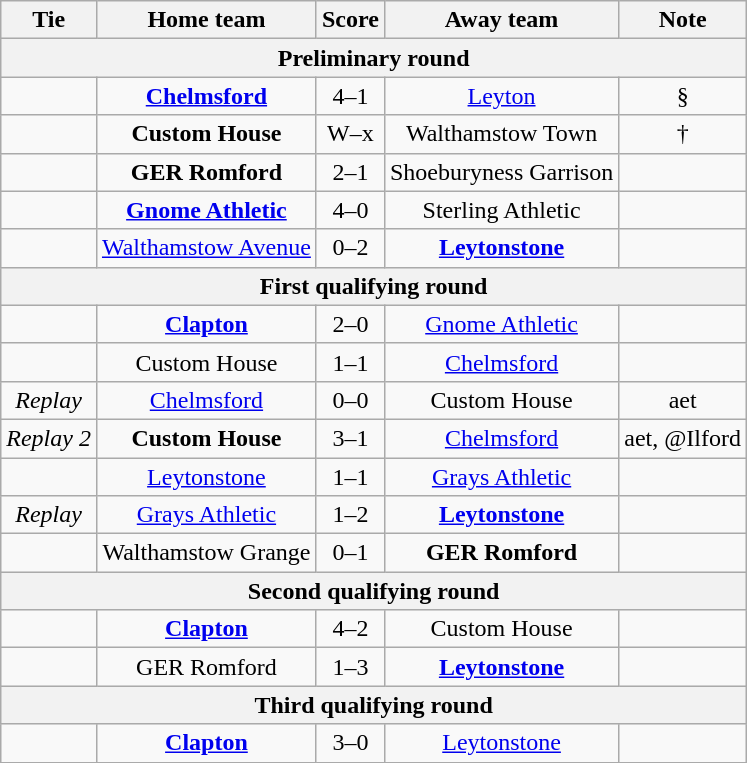<table class="wikitable" style="text-align:center;">
<tr>
<th>Tie</th>
<th>Home team</th>
<th>Score</th>
<th>Away team</th>
<th>Note</th>
</tr>
<tr>
<th colspan=5>Preliminary round</th>
</tr>
<tr>
<td></td>
<td><strong><a href='#'>Chelmsford</a></strong></td>
<td>4–1</td>
<td><a href='#'>Leyton</a></td>
<td>§</td>
</tr>
<tr>
<td></td>
<td><strong>Custom House</strong></td>
<td>W–x</td>
<td>Walthamstow Town</td>
<td>†</td>
</tr>
<tr>
<td></td>
<td><strong>GER Romford</strong></td>
<td>2–1</td>
<td>Shoeburyness Garrison</td>
<td></td>
</tr>
<tr>
<td></td>
<td><strong><a href='#'>Gnome Athletic</a></strong></td>
<td>4–0</td>
<td>Sterling Athletic</td>
<td></td>
</tr>
<tr>
<td></td>
<td><a href='#'>Walthamstow Avenue</a></td>
<td>0–2</td>
<td><strong><a href='#'>Leytonstone</a></strong></td>
<td></td>
</tr>
<tr>
<th colspan=5>First qualifying round</th>
</tr>
<tr>
<td></td>
<td><strong><a href='#'>Clapton</a></strong></td>
<td>2–0</td>
<td><a href='#'>Gnome Athletic</a></td>
<td></td>
</tr>
<tr>
<td></td>
<td>Custom House</td>
<td>1–1</td>
<td><a href='#'>Chelmsford</a></td>
<td></td>
</tr>
<tr>
<td><em>Replay</em></td>
<td><a href='#'>Chelmsford</a></td>
<td>0–0</td>
<td>Custom House</td>
<td>aet</td>
</tr>
<tr>
<td><em>Replay 2</em></td>
<td><strong>Custom House</strong></td>
<td>3–1</td>
<td><a href='#'>Chelmsford</a></td>
<td>aet, @Ilford</td>
</tr>
<tr>
<td></td>
<td><a href='#'>Leytonstone</a></td>
<td>1–1</td>
<td><a href='#'>Grays Athletic</a></td>
<td></td>
</tr>
<tr>
<td><em>Replay</em></td>
<td><a href='#'>Grays Athletic</a></td>
<td>1–2</td>
<td><strong><a href='#'>Leytonstone</a></strong></td>
<td></td>
</tr>
<tr>
<td></td>
<td>Walthamstow Grange</td>
<td>0–1</td>
<td><strong>GER Romford</strong></td>
<td></td>
</tr>
<tr>
<th colspan=5>Second qualifying round</th>
</tr>
<tr>
<td></td>
<td><strong><a href='#'>Clapton</a></strong></td>
<td>4–2</td>
<td>Custom House</td>
<td></td>
</tr>
<tr>
<td></td>
<td>GER Romford</td>
<td>1–3</td>
<td><strong><a href='#'>Leytonstone</a></strong></td>
<td></td>
</tr>
<tr>
<th colspan=5>Third qualifying round</th>
</tr>
<tr>
<td></td>
<td><strong><a href='#'>Clapton</a></strong></td>
<td>3–0</td>
<td><a href='#'>Leytonstone</a></td>
<td></td>
</tr>
<tr>
</tr>
</table>
